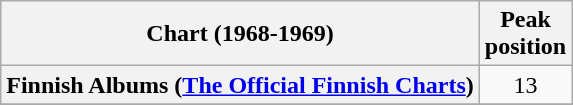<table class="wikitable sortable plainrowheaders" style="text-align:center">
<tr>
<th scope="col">Chart (1968-1969)</th>
<th scope="col">Peak<br> position</th>
</tr>
<tr>
<th scope="row">Finnish Albums (<a href='#'>The Official Finnish Charts</a>)</th>
<td align="center">13</td>
</tr>
<tr>
</tr>
<tr>
</tr>
<tr>
</tr>
</table>
